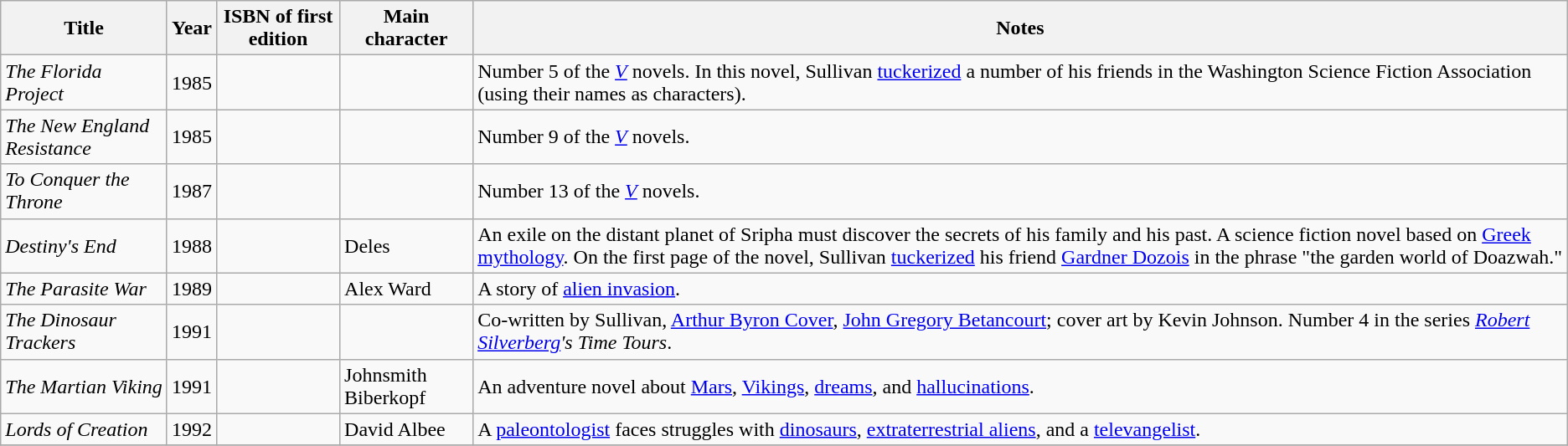<table class="wikitable sortable">
<tr>
<th>Title</th>
<th>Year</th>
<th>ISBN of first edition</th>
<th>Main character</th>
<th>Notes</th>
</tr>
<tr>
<td><em>The Florida Project</em></td>
<td>1985</td>
<td></td>
<td></td>
<td>Number 5 of the <em><a href='#'>V</a></em> novels. In this novel, Sullivan <a href='#'>tuckerized</a> a number of his friends in the Washington Science Fiction Association (using their names as characters).</td>
</tr>
<tr>
<td><em>The New England Resistance</em></td>
<td>1985</td>
<td></td>
<td></td>
<td>Number 9 of the <em><a href='#'>V</a></em> novels.</td>
</tr>
<tr>
<td><em> To Conquer the Throne</em></td>
<td>1987</td>
<td></td>
<td></td>
<td>Number 13 of the <em><a href='#'>V</a></em> novels.</td>
</tr>
<tr>
<td><em>Destiny's End</em></td>
<td>1988</td>
<td></td>
<td>Deles</td>
<td>An exile on the distant planet of Sripha must discover the secrets of his family and his past. A science fiction novel based on <a href='#'>Greek mythology</a>. On the first page of the novel, Sullivan <a href='#'>tuckerized</a> his friend <a href='#'>Gardner Dozois</a> in the phrase "the garden world of Doazwah."</td>
</tr>
<tr>
<td><em>The Parasite War</em></td>
<td>1989</td>
<td></td>
<td>Alex Ward</td>
<td>A story of <a href='#'>alien invasion</a>.</td>
</tr>
<tr>
<td><em>The Dinosaur Trackers</em></td>
<td>1991</td>
<td></td>
<td></td>
<td>Co-written by Sullivan, <a href='#'>Arthur Byron Cover</a>, <a href='#'>John Gregory Betancourt</a>; cover art by Kevin Johnson. Number 4 in the series <em><a href='#'>Robert Silverberg</a>'s Time Tours</em>.</td>
</tr>
<tr>
<td><em>The Martian Viking</em></td>
<td>1991</td>
<td></td>
<td>Johnsmith Biberkopf</td>
<td>An adventure novel about <a href='#'>Mars</a>, <a href='#'>Vikings</a>, <a href='#'>dreams</a>, and <a href='#'>hallucinations</a>.</td>
</tr>
<tr>
<td><em>Lords of Creation</em></td>
<td>1992</td>
<td></td>
<td>David Albee</td>
<td>A <a href='#'>paleontologist</a> faces struggles with <a href='#'>dinosaurs</a>, <a href='#'>extraterrestrial aliens</a>, and a <a href='#'>televangelist</a>.</td>
</tr>
<tr>
</tr>
</table>
